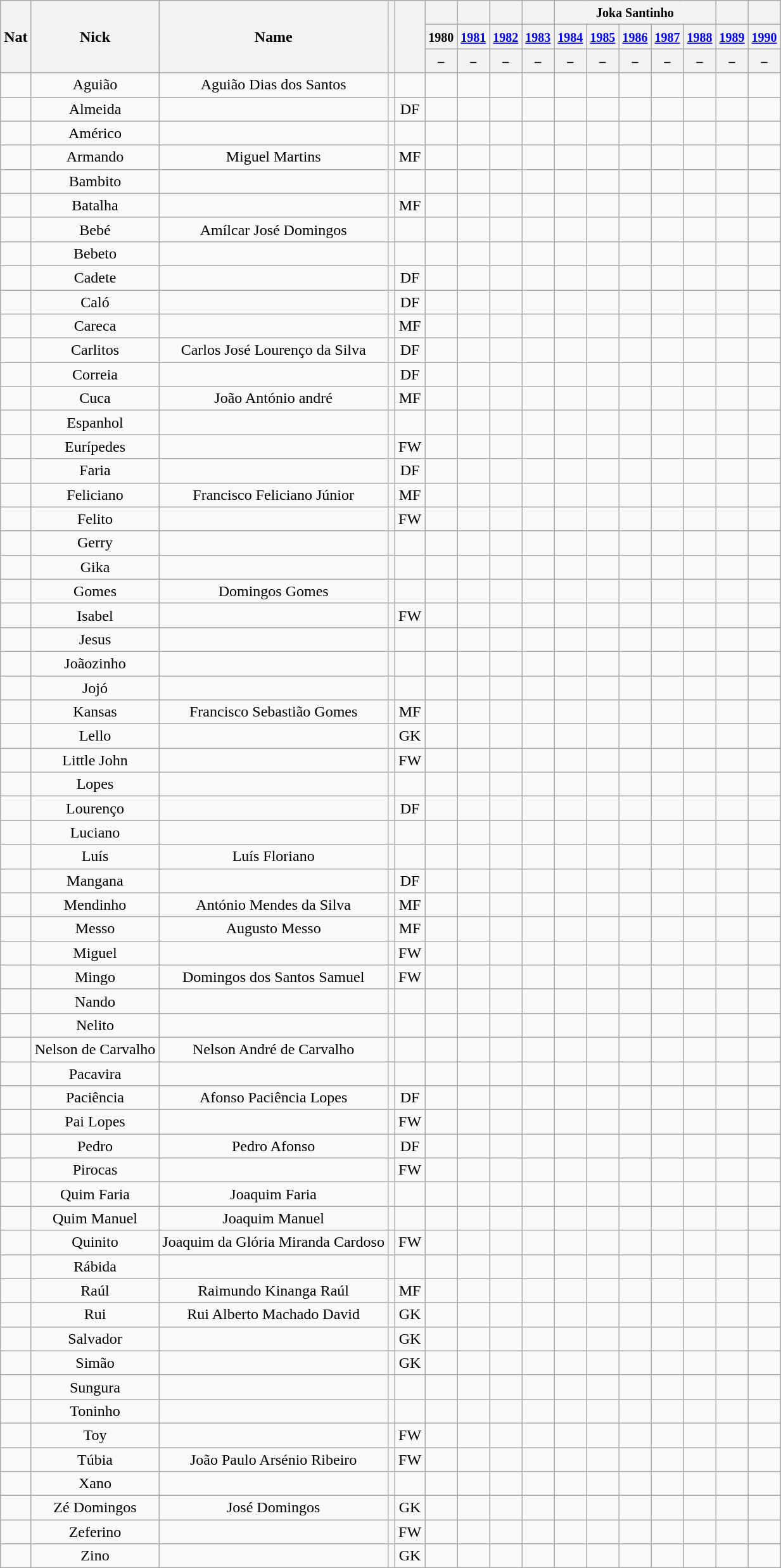<table class="wikitable plainrowheaders sortable" style="text-align:center">
<tr>
<th scope="col" rowspan="3">Nat</th>
<th scope="col" rowspan="3">Nick</th>
<th scope="col" rowspan="3">Name</th>
<th scope="col" rowspan="3"></th>
<th scope="col" rowspan="3"></th>
<th colspan="1"><small></small></th>
<th colspan="1"><small></small></th>
<th colspan="1"><small></small></th>
<th colspan="1"><small></small></th>
<th colspan="5"><small>Joka Santinho</small></th>
<th colspan="1"><small></small></th>
<th colspan="1"><small></small></th>
</tr>
<tr>
<th colspan="1"><small>1980</small></th>
<th colspan="1"><small><a href='#'>1981</a></small></th>
<th colspan="1"><small><a href='#'>1982</a></small></th>
<th colspan="1"><small><a href='#'>1983</a></small></th>
<th colspan="1"><small><a href='#'>1984</a></small></th>
<th colspan="1"><small><a href='#'>1985</a></small></th>
<th colspan="1"><small><a href='#'>1986</a></small></th>
<th colspan="1"><small><a href='#'>1987</a></small></th>
<th colspan="1"><small><a href='#'>1988</a></small></th>
<th colspan="1"><small><a href='#'>1989</a></small></th>
<th colspan="1"><small><a href='#'>1990</a></small></th>
</tr>
<tr>
<th scope="col" rowspan="1"><small>–</small></th>
<th scope="col" rowspan="1"><small>–</small></th>
<th scope="col" rowspan="1"><small>–</small></th>
<th scope="col" rowspan="1"><small>–</small></th>
<th scope="col" rowspan="1"><small>–</small></th>
<th scope="col" rowspan="1"><small>–</small></th>
<th scope="col" rowspan="1"><small>–</small></th>
<th scope="col" rowspan="1"><small>–</small></th>
<th scope="col" rowspan="1"><small>–</small></th>
<th scope="col" rowspan="1"><small>–</small></th>
<th scope="col" rowspan="1"><small>–</small></th>
</tr>
<tr>
<td></td>
<td>Aguião</td>
<td>Aguião Dias dos Santos</td>
<td></td>
<td></td>
<td></td>
<td></td>
<td></td>
<td></td>
<td></td>
<td></td>
<td></td>
<td></td>
<td></td>
<td></td>
<td></td>
</tr>
<tr>
<td></td>
<td>Almeida</td>
<td></td>
<td></td>
<td data-sort-value="2">DF</td>
<td></td>
<td></td>
<td></td>
<td></td>
<td></td>
<td></td>
<td></td>
<td></td>
<td></td>
<td></td>
<td></td>
</tr>
<tr>
<td></td>
<td>Américo</td>
<td></td>
<td></td>
<td></td>
<td></td>
<td></td>
<td></td>
<td></td>
<td></td>
<td></td>
<td></td>
<td></td>
<td></td>
<td></td>
<td></td>
</tr>
<tr>
<td></td>
<td>Armando</td>
<td>Miguel Martins</td>
<td></td>
<td data-sort-value="3">MF</td>
<td></td>
<td></td>
<td></td>
<td></td>
<td></td>
<td></td>
<td></td>
<td></td>
<td></td>
<td></td>
<td></td>
</tr>
<tr>
<td></td>
<td>Bambito</td>
<td></td>
<td></td>
<td></td>
<td></td>
<td></td>
<td></td>
<td></td>
<td></td>
<td></td>
<td></td>
<td></td>
<td></td>
<td></td>
<td></td>
</tr>
<tr>
<td></td>
<td>Batalha</td>
<td></td>
<td></td>
<td data-sort-value="3">MF</td>
<td></td>
<td></td>
<td></td>
<td></td>
<td></td>
<td></td>
<td></td>
<td></td>
<td></td>
<td></td>
<td></td>
</tr>
<tr>
<td></td>
<td data-sort-value="Bebe">Bebé</td>
<td>Amílcar José Domingos</td>
<td></td>
<td></td>
<td></td>
<td></td>
<td></td>
<td></td>
<td></td>
<td></td>
<td></td>
<td></td>
<td></td>
<td></td>
<td></td>
</tr>
<tr>
<td></td>
<td>Bebeto</td>
<td></td>
<td></td>
<td></td>
<td></td>
<td></td>
<td></td>
<td></td>
<td></td>
<td></td>
<td></td>
<td></td>
<td></td>
<td></td>
<td></td>
</tr>
<tr>
<td></td>
<td>Cadete</td>
<td></td>
<td></td>
<td data-sort-value="2">DF</td>
<td></td>
<td></td>
<td></td>
<td></td>
<td></td>
<td></td>
<td></td>
<td></td>
<td></td>
<td></td>
<td></td>
</tr>
<tr>
<td></td>
<td>Caló</td>
<td></td>
<td></td>
<td data-sort-value="2">DF</td>
<td></td>
<td></td>
<td></td>
<td></td>
<td></td>
<td></td>
<td></td>
<td></td>
<td></td>
<td></td>
<td></td>
</tr>
<tr>
<td></td>
<td>Careca</td>
<td></td>
<td></td>
<td data-sort-value="3">MF</td>
<td></td>
<td></td>
<td></td>
<td></td>
<td></td>
<td></td>
<td></td>
<td></td>
<td></td>
<td></td>
<td></td>
</tr>
<tr>
<td></td>
<td>Carlitos</td>
<td>Carlos José Lourenço da Silva</td>
<td></td>
<td data-sort-value="2">DF</td>
<td></td>
<td></td>
<td></td>
<td></td>
<td></td>
<td></td>
<td></td>
<td></td>
<td></td>
<td></td>
<td></td>
</tr>
<tr>
<td></td>
<td>Correia</td>
<td></td>
<td></td>
<td data-sort-value="2">DF</td>
<td></td>
<td></td>
<td></td>
<td></td>
<td></td>
<td></td>
<td></td>
<td></td>
<td></td>
<td></td>
<td></td>
</tr>
<tr>
<td></td>
<td>Cuca</td>
<td data-sort-value="Joao A">João António andré</td>
<td></td>
<td data-sort-value="3">MF</td>
<td></td>
<td></td>
<td></td>
<td></td>
<td></td>
<td></td>
<td></td>
<td></td>
<td></td>
<td></td>
<td></td>
</tr>
<tr>
<td></td>
<td>Espanhol</td>
<td></td>
<td></td>
<td></td>
<td></td>
<td></td>
<td></td>
<td></td>
<td></td>
<td></td>
<td></td>
<td></td>
<td></td>
<td></td>
<td></td>
</tr>
<tr>
<td></td>
<td>Eurípedes</td>
<td></td>
<td></td>
<td>FW</td>
<td></td>
<td></td>
<td></td>
<td></td>
<td></td>
<td></td>
<td></td>
<td></td>
<td></td>
<td></td>
<td></td>
</tr>
<tr>
<td></td>
<td>Faria</td>
<td></td>
<td></td>
<td data-sort-value="2">DF</td>
<td></td>
<td></td>
<td></td>
<td></td>
<td></td>
<td></td>
<td></td>
<td></td>
<td></td>
<td></td>
<td></td>
</tr>
<tr>
<td></td>
<td>Feliciano</td>
<td>Francisco Feliciano Júnior</td>
<td></td>
<td data-sort-value="3">MF</td>
<td></td>
<td></td>
<td></td>
<td></td>
<td></td>
<td></td>
<td></td>
<td></td>
<td></td>
<td></td>
<td></td>
</tr>
<tr>
<td></td>
<td>Felito</td>
<td></td>
<td></td>
<td>FW</td>
<td></td>
<td></td>
<td></td>
<td></td>
<td></td>
<td></td>
<td></td>
<td></td>
<td></td>
<td></td>
<td></td>
</tr>
<tr>
<td></td>
<td>Gerry</td>
<td></td>
<td></td>
<td data-sort-value="2"></td>
<td></td>
<td></td>
<td></td>
<td></td>
<td></td>
<td></td>
<td></td>
<td></td>
<td></td>
<td></td>
<td></td>
</tr>
<tr>
<td></td>
<td>Gika</td>
<td></td>
<td></td>
<td></td>
<td></td>
<td></td>
<td></td>
<td></td>
<td></td>
<td></td>
<td></td>
<td></td>
<td></td>
<td></td>
<td></td>
</tr>
<tr>
<td></td>
<td>Gomes</td>
<td>Domingos Gomes</td>
<td></td>
<td data-sort-value="2"></td>
<td></td>
<td></td>
<td></td>
<td></td>
<td></td>
<td></td>
<td></td>
<td></td>
<td></td>
<td></td>
<td></td>
</tr>
<tr>
<td></td>
<td>Isabel</td>
<td></td>
<td></td>
<td>FW</td>
<td></td>
<td></td>
<td></td>
<td></td>
<td></td>
<td></td>
<td></td>
<td></td>
<td></td>
<td></td>
<td></td>
</tr>
<tr>
<td></td>
<td>Jesus</td>
<td></td>
<td></td>
<td></td>
<td></td>
<td></td>
<td></td>
<td></td>
<td></td>
<td></td>
<td></td>
<td></td>
<td></td>
<td></td>
<td></td>
</tr>
<tr>
<td></td>
<td>Joãozinho</td>
<td></td>
<td></td>
<td></td>
<td></td>
<td></td>
<td></td>
<td></td>
<td></td>
<td></td>
<td></td>
<td></td>
<td></td>
<td></td>
<td></td>
</tr>
<tr>
<td></td>
<td>Jojó</td>
<td></td>
<td></td>
<td></td>
<td></td>
<td></td>
<td></td>
<td></td>
<td></td>
<td></td>
<td></td>
<td></td>
<td></td>
<td></td>
<td></td>
</tr>
<tr>
<td></td>
<td>Kansas </td>
<td>Francisco Sebastião Gomes</td>
<td></td>
<td data-sort-value="3">MF</td>
<td></td>
<td></td>
<td></td>
<td></td>
<td data-sort-value="19844"><a href='#'></a></td>
<td></td>
<td></td>
<td></td>
<td></td>
<td></td>
<td></td>
</tr>
<tr>
<td></td>
<td>Lello</td>
<td></td>
<td></td>
<td data-sort-value="1">GK</td>
<td></td>
<td></td>
<td></td>
<td></td>
<td></td>
<td></td>
<td></td>
<td></td>
<td></td>
<td></td>
<td></td>
</tr>
<tr>
<td></td>
<td>Little John</td>
<td></td>
<td></td>
<td>FW</td>
<td></td>
<td></td>
<td></td>
<td></td>
<td></td>
<td></td>
<td></td>
<td></td>
<td></td>
<td></td>
<td></td>
</tr>
<tr>
<td></td>
<td>Lopes</td>
<td></td>
<td></td>
<td></td>
<td></td>
<td></td>
<td></td>
<td></td>
<td></td>
<td></td>
<td></td>
<td></td>
<td></td>
<td></td>
<td></td>
</tr>
<tr>
<td></td>
<td>Lourenço</td>
<td></td>
<td></td>
<td data-sort-value="2">DF</td>
<td></td>
<td></td>
<td></td>
<td></td>
<td></td>
<td></td>
<td></td>
<td></td>
<td></td>
<td></td>
<td></td>
</tr>
<tr>
<td></td>
<td>Luciano</td>
<td></td>
<td></td>
<td></td>
<td></td>
<td></td>
<td></td>
<td></td>
<td></td>
<td></td>
<td></td>
<td></td>
<td></td>
<td></td>
<td></td>
</tr>
<tr>
<td></td>
<td data-sort-value="Luis">Luís</td>
<td data-sort-value="Luis F">Luís Floriano</td>
<td></td>
<td></td>
<td></td>
<td></td>
<td></td>
<td></td>
<td></td>
<td></td>
<td></td>
<td></td>
<td></td>
<td></td>
<td></td>
</tr>
<tr>
<td></td>
<td>Mangana</td>
<td></td>
<td></td>
<td data-sort-value="2">DF</td>
<td></td>
<td></td>
<td></td>
<td></td>
<td></td>
<td></td>
<td></td>
<td></td>
<td></td>
<td></td>
<td></td>
</tr>
<tr>
<td></td>
<td>Mendinho</td>
<td>António Mendes da Silva</td>
<td></td>
<td data-sort-value="3">MF</td>
<td></td>
<td data-sort-value="19811"><a href='#'></a></td>
<td></td>
<td></td>
<td></td>
<td></td>
<td></td>
<td></td>
<td></td>
<td></td>
<td></td>
</tr>
<tr>
<td></td>
<td>Messo</td>
<td>Augusto Messo</td>
<td></td>
<td data-sort-value="3">MF</td>
<td></td>
<td></td>
<td></td>
<td></td>
<td></td>
<td></td>
<td></td>
<td></td>
<td></td>
<td></td>
<td></td>
</tr>
<tr>
<td></td>
<td>Miguel</td>
<td></td>
<td></td>
<td>FW</td>
<td></td>
<td></td>
<td></td>
<td></td>
<td></td>
<td></td>
<td></td>
<td></td>
<td></td>
<td></td>
<td></td>
</tr>
<tr>
<td></td>
<td>Mingo</td>
<td>Domingos dos Santos Samuel</td>
<td></td>
<td>FW</td>
<td></td>
<td></td>
<td></td>
<td></td>
<td></td>
<td></td>
<td></td>
<td></td>
<td></td>
<td></td>
<td></td>
</tr>
<tr>
<td></td>
<td>Nando</td>
<td></td>
<td></td>
<td></td>
<td></td>
<td></td>
<td></td>
<td></td>
<td></td>
<td></td>
<td></td>
<td></td>
<td></td>
<td></td>
<td></td>
</tr>
<tr>
<td></td>
<td>Nelito</td>
<td></td>
<td></td>
<td></td>
<td></td>
<td></td>
<td></td>
<td></td>
<td></td>
<td></td>
<td></td>
<td></td>
<td></td>
<td></td>
<td></td>
</tr>
<tr>
<td></td>
<td>Nelson de Carvalho</td>
<td>Nelson André de Carvalho</td>
<td></td>
<td></td>
<td></td>
<td></td>
<td></td>
<td></td>
<td></td>
<td></td>
<td></td>
<td></td>
<td></td>
<td></td>
<td></td>
</tr>
<tr>
<td></td>
<td>Pacavira</td>
<td></td>
<td></td>
<td></td>
<td></td>
<td></td>
<td></td>
<td></td>
<td></td>
<td></td>
<td></td>
<td></td>
<td></td>
<td></td>
<td></td>
</tr>
<tr>
<td></td>
<td>Paciência</td>
<td>Afonso Paciência Lopes</td>
<td></td>
<td data-sort-value="2">DF</td>
<td></td>
<td></td>
<td></td>
<td></td>
<td></td>
<td></td>
<td></td>
<td></td>
<td></td>
<td></td>
<td></td>
</tr>
<tr>
<td></td>
<td>Pai Lopes</td>
<td></td>
<td></td>
<td>FW</td>
<td></td>
<td></td>
<td></td>
<td></td>
<td></td>
<td></td>
<td></td>
<td></td>
<td></td>
<td></td>
<td></td>
</tr>
<tr>
<td></td>
<td>Pedro</td>
<td>Pedro Afonso</td>
<td></td>
<td data-sort-value="2">DF</td>
<td></td>
<td></td>
<td></td>
<td></td>
<td></td>
<td></td>
<td></td>
<td></td>
<td></td>
<td></td>
<td></td>
</tr>
<tr>
<td></td>
<td>Pirocas </td>
<td></td>
<td></td>
<td>FW</td>
<td></td>
<td></td>
<td></td>
<td></td>
<td></td>
<td></td>
<td></td>
<td></td>
<td></td>
<td></td>
<td></td>
</tr>
<tr>
<td></td>
<td>Quim Faria</td>
<td>Joaquim Faria</td>
<td></td>
<td></td>
<td></td>
<td></td>
<td></td>
<td></td>
<td></td>
<td></td>
<td></td>
<td></td>
<td></td>
<td></td>
<td></td>
</tr>
<tr>
<td></td>
<td>Quim Manuel</td>
<td>Joaquim Manuel</td>
<td></td>
<td></td>
<td></td>
<td></td>
<td></td>
<td></td>
<td></td>
<td></td>
<td></td>
<td></td>
<td></td>
<td></td>
<td></td>
</tr>
<tr>
<td></td>
<td>Quinito</td>
<td>Joaquim da Glória Miranda Cardoso</td>
<td></td>
<td>FW</td>
<td></td>
<td></td>
<td></td>
<td></td>
<td></td>
<td></td>
<td></td>
<td></td>
<td></td>
<td></td>
<td></td>
</tr>
<tr>
<td></td>
<td data-sort-value="Rabida">Rábida</td>
<td></td>
<td></td>
<td></td>
<td></td>
<td></td>
<td></td>
<td></td>
<td></td>
<td></td>
<td></td>
<td></td>
<td></td>
<td></td>
<td></td>
</tr>
<tr>
<td></td>
<td data-sort-value="Raul">Raúl</td>
<td>Raimundo Kinanga Raúl</td>
<td></td>
<td data-sort-value="3">MF</td>
<td></td>
<td></td>
<td></td>
<td></td>
<td></td>
<td></td>
<td></td>
<td></td>
<td></td>
<td></td>
<td></td>
</tr>
<tr>
<td></td>
<td>Rui</td>
<td>Rui Alberto Machado David</td>
<td></td>
<td data-sort-value="1">GK</td>
<td></td>
<td></td>
<td></td>
<td></td>
<td></td>
<td></td>
<td></td>
<td></td>
<td></td>
<td></td>
<td></td>
</tr>
<tr>
<td></td>
<td>Salvador</td>
<td></td>
<td></td>
<td data-sort-value="1">GK</td>
<td></td>
<td></td>
<td></td>
<td></td>
<td></td>
<td></td>
<td></td>
<td></td>
<td></td>
<td></td>
<td></td>
</tr>
<tr>
<td></td>
<td>Simão</td>
<td></td>
<td></td>
<td data-sort-value="1">GK</td>
<td></td>
<td></td>
<td></td>
<td></td>
<td></td>
<td></td>
<td></td>
<td></td>
<td></td>
<td></td>
<td></td>
</tr>
<tr>
<td></td>
<td>Sungura</td>
<td></td>
<td></td>
<td></td>
<td></td>
<td></td>
<td></td>
<td></td>
<td></td>
<td></td>
<td></td>
<td></td>
<td></td>
<td></td>
<td></td>
</tr>
<tr>
<td></td>
<td>Toninho</td>
<td></td>
<td></td>
<td></td>
<td></td>
<td></td>
<td></td>
<td></td>
<td></td>
<td></td>
<td></td>
<td></td>
<td></td>
<td></td>
<td></td>
</tr>
<tr>
<td></td>
<td>Toy</td>
<td></td>
<td></td>
<td>FW</td>
<td></td>
<td></td>
<td></td>
<td></td>
<td></td>
<td></td>
<td></td>
<td></td>
<td></td>
<td></td>
<td></td>
</tr>
<tr>
<td></td>
<td data-sort-value="Tubia">Túbia</td>
<td>João Paulo Arsénio Ribeiro</td>
<td></td>
<td>FW</td>
<td></td>
<td></td>
<td></td>
<td></td>
<td></td>
<td></td>
<td></td>
<td></td>
<td></td>
<td></td>
<td></td>
</tr>
<tr>
<td></td>
<td>Xano</td>
<td></td>
<td></td>
<td></td>
<td></td>
<td></td>
<td></td>
<td></td>
<td></td>
<td></td>
<td></td>
<td></td>
<td></td>
<td></td>
<td></td>
</tr>
<tr>
<td></td>
<td data-sort-value="Ze D">Zé Domingos</td>
<td>José Domingos</td>
<td></td>
<td data-sort-value="1">GK</td>
<td></td>
<td></td>
<td></td>
<td></td>
<td></td>
<td></td>
<td></td>
<td></td>
<td></td>
<td></td>
<td></td>
</tr>
<tr>
<td></td>
<td>Zeferino</td>
<td></td>
<td></td>
<td>FW</td>
<td></td>
<td></td>
<td></td>
<td></td>
<td></td>
<td></td>
<td></td>
<td></td>
<td></td>
<td></td>
<td></td>
</tr>
<tr>
<td></td>
<td>Zino</td>
<td></td>
<td></td>
<td data-sort-value="1">GK</td>
<td></td>
<td></td>
<td></td>
<td></td>
<td></td>
<td></td>
<td></td>
<td></td>
<td></td>
<td></td>
<td></td>
</tr>
</table>
